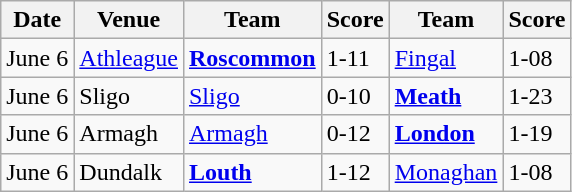<table class="wikitable">
<tr>
<th>Date</th>
<th>Venue</th>
<th>Team</th>
<th>Score</th>
<th>Team</th>
<th>Score</th>
</tr>
<tr>
<td>June 6</td>
<td><a href='#'>Athleague</a></td>
<td> <a href='#'><strong>Roscommon</strong></a></td>
<td>1-11</td>
<td> <a href='#'>Fingal</a></td>
<td>1-08</td>
</tr>
<tr>
<td>June 6</td>
<td>Sligo</td>
<td> <a href='#'>Sligo</a></td>
<td>0-10</td>
<td> <a href='#'><strong>Meath</strong></a></td>
<td>1-23</td>
</tr>
<tr>
<td>June 6</td>
<td>Armagh</td>
<td> <a href='#'>Armagh</a></td>
<td>0-12</td>
<td> <a href='#'><strong>London</strong></a></td>
<td>1-19</td>
</tr>
<tr>
<td>June 6</td>
<td>Dundalk</td>
<td> <a href='#'><strong>Louth</strong></a></td>
<td>1-12</td>
<td> <a href='#'>Monaghan</a></td>
<td>1-08</td>
</tr>
</table>
